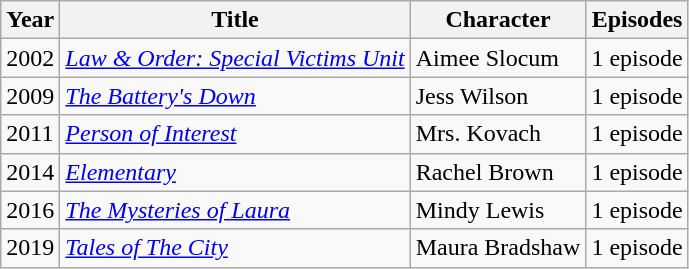<table class="wikitable sortable">
<tr>
<th>Year</th>
<th>Title</th>
<th>Character</th>
<th>Episodes</th>
</tr>
<tr>
<td>2002</td>
<td><em><a href='#'>Law & Order: Special Victims Unit</a></em></td>
<td>Aimee Slocum</td>
<td>1 episode</td>
</tr>
<tr>
<td>2009</td>
<td><em><a href='#'>The Battery's Down</a></em></td>
<td>Jess Wilson</td>
<td>1 episode</td>
</tr>
<tr>
<td>2011</td>
<td><em><a href='#'>Person of Interest</a></em></td>
<td>Mrs. Kovach</td>
<td>1 episode</td>
</tr>
<tr>
<td>2014</td>
<td><em><a href='#'>Elementary</a></em></td>
<td>Rachel Brown</td>
<td>1 episode</td>
</tr>
<tr>
<td>2016</td>
<td><em><a href='#'>The Mysteries of Laura</a></em></td>
<td>Mindy Lewis</td>
<td>1 episode</td>
</tr>
<tr>
<td>2019</td>
<td><em><a href='#'>Tales of The City</a></em></td>
<td>Maura Bradshaw</td>
<td>1 episode</td>
</tr>
</table>
